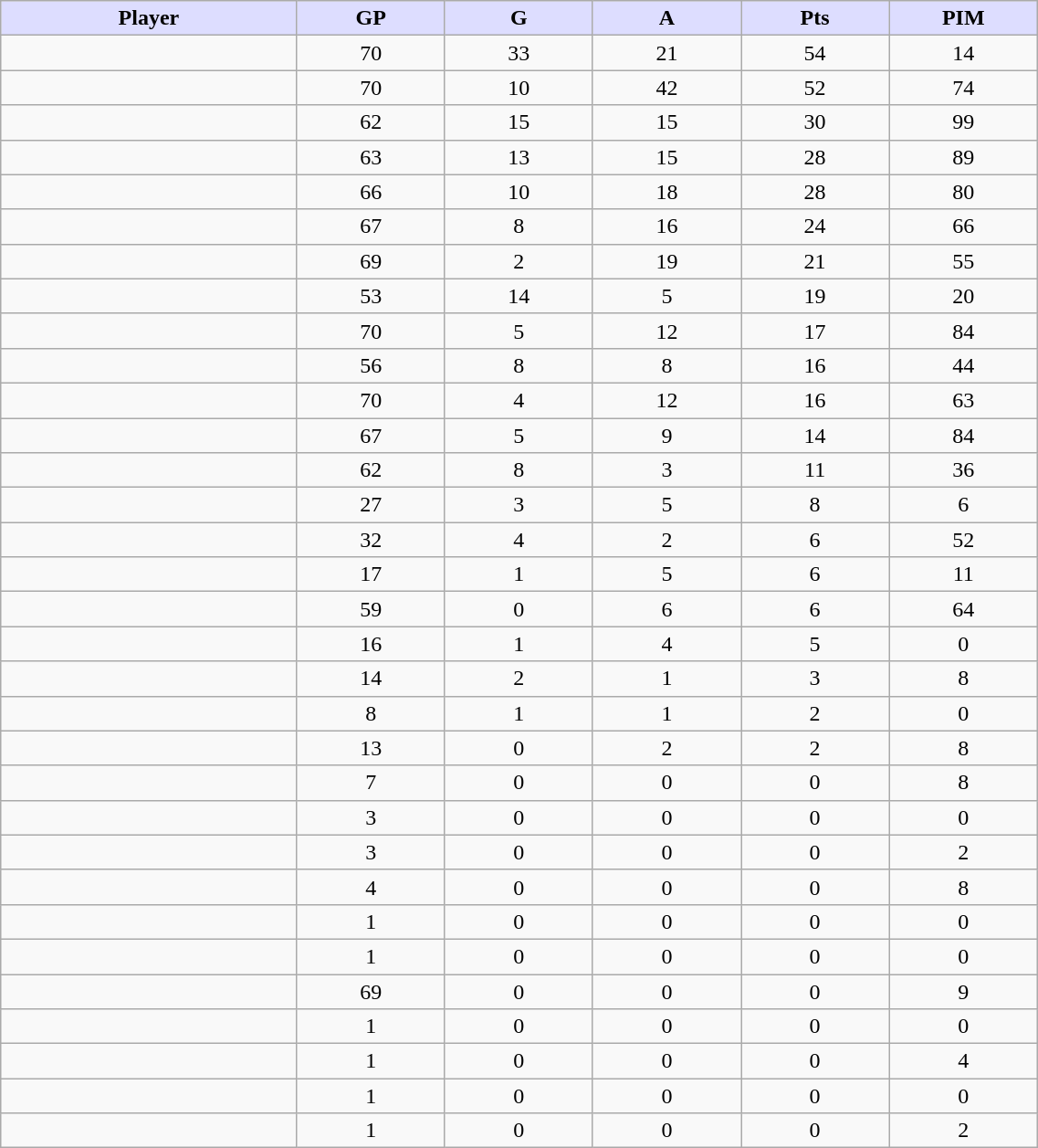<table style="width:60%;" class="wikitable sortable">
<tr style="text-align:center;">
<th style="background:#ddf; width:10%;">Player</th>
<th style="background:#ddf; width:5%;">GP</th>
<th style="background:#ddf; width:5%;">G</th>
<th style="background:#ddf; width:5%;">A</th>
<th style="background:#ddf; width:5%;">Pts</th>
<th style="background:#ddf; width:5%;">PIM</th>
</tr>
<tr style="text-align:center;">
<td style="text-align:right;"></td>
<td>70</td>
<td>33</td>
<td>21</td>
<td>54</td>
<td>14</td>
</tr>
<tr style="text-align:center;">
<td style="text-align:right;"></td>
<td>70</td>
<td>10</td>
<td>42</td>
<td>52</td>
<td>74</td>
</tr>
<tr style="text-align:center;">
<td style="text-align:right;"></td>
<td>62</td>
<td>15</td>
<td>15</td>
<td>30</td>
<td>99</td>
</tr>
<tr style="text-align:center;">
<td style="text-align:right;"></td>
<td>63</td>
<td>13</td>
<td>15</td>
<td>28</td>
<td>89</td>
</tr>
<tr style="text-align:center;">
<td style="text-align:right;"></td>
<td>66</td>
<td>10</td>
<td>18</td>
<td>28</td>
<td>80</td>
</tr>
<tr style="text-align:center;">
<td style="text-align:right;"></td>
<td>67</td>
<td>8</td>
<td>16</td>
<td>24</td>
<td>66</td>
</tr>
<tr style="text-align:center;">
<td style="text-align:right;"></td>
<td>69</td>
<td>2</td>
<td>19</td>
<td>21</td>
<td>55</td>
</tr>
<tr style="text-align:center;">
<td style="text-align:right;"></td>
<td>53</td>
<td>14</td>
<td>5</td>
<td>19</td>
<td>20</td>
</tr>
<tr style="text-align:center;">
<td style="text-align:right;"></td>
<td>70</td>
<td>5</td>
<td>12</td>
<td>17</td>
<td>84</td>
</tr>
<tr style="text-align:center;">
<td style="text-align:right;"></td>
<td>56</td>
<td>8</td>
<td>8</td>
<td>16</td>
<td>44</td>
</tr>
<tr style="text-align:center;">
<td style="text-align:right;"></td>
<td>70</td>
<td>4</td>
<td>12</td>
<td>16</td>
<td>63</td>
</tr>
<tr style="text-align:center;">
<td style="text-align:right;"></td>
<td>67</td>
<td>5</td>
<td>9</td>
<td>14</td>
<td>84</td>
</tr>
<tr style="text-align:center;">
<td style="text-align:right;"></td>
<td>62</td>
<td>8</td>
<td>3</td>
<td>11</td>
<td>36</td>
</tr>
<tr style="text-align:center;">
<td style="text-align:right;"></td>
<td>27</td>
<td>3</td>
<td>5</td>
<td>8</td>
<td>6</td>
</tr>
<tr style="text-align:center;">
<td style="text-align:right;"></td>
<td>32</td>
<td>4</td>
<td>2</td>
<td>6</td>
<td>52</td>
</tr>
<tr style="text-align:center;">
<td style="text-align:right;"></td>
<td>17</td>
<td>1</td>
<td>5</td>
<td>6</td>
<td>11</td>
</tr>
<tr style="text-align:center;">
<td style="text-align:right;"></td>
<td>59</td>
<td>0</td>
<td>6</td>
<td>6</td>
<td>64</td>
</tr>
<tr style="text-align:center;">
<td style="text-align:right;"></td>
<td>16</td>
<td>1</td>
<td>4</td>
<td>5</td>
<td>0</td>
</tr>
<tr style="text-align:center;">
<td style="text-align:right;"></td>
<td>14</td>
<td>2</td>
<td>1</td>
<td>3</td>
<td>8</td>
</tr>
<tr style="text-align:center;">
<td style="text-align:right;"></td>
<td>8</td>
<td>1</td>
<td>1</td>
<td>2</td>
<td>0</td>
</tr>
<tr style="text-align:center;">
<td style="text-align:right;"></td>
<td>13</td>
<td>0</td>
<td>2</td>
<td>2</td>
<td>8</td>
</tr>
<tr style="text-align:center;">
<td style="text-align:right;"></td>
<td>7</td>
<td>0</td>
<td>0</td>
<td>0</td>
<td>8</td>
</tr>
<tr style="text-align:center;">
<td style="text-align:right;"></td>
<td>3</td>
<td>0</td>
<td>0</td>
<td>0</td>
<td>0</td>
</tr>
<tr style="text-align:center;">
<td style="text-align:right;"></td>
<td>3</td>
<td>0</td>
<td>0</td>
<td>0</td>
<td>2</td>
</tr>
<tr style="text-align:center;">
<td style="text-align:right;"></td>
<td>4</td>
<td>0</td>
<td>0</td>
<td>0</td>
<td>8</td>
</tr>
<tr style="text-align:center;">
<td style="text-align:right;"></td>
<td>1</td>
<td>0</td>
<td>0</td>
<td>0</td>
<td>0</td>
</tr>
<tr style="text-align:center;">
<td style="text-align:right;"></td>
<td>1</td>
<td>0</td>
<td>0</td>
<td>0</td>
<td>0</td>
</tr>
<tr style="text-align:center;">
<td style="text-align:right;"></td>
<td>69</td>
<td>0</td>
<td>0</td>
<td>0</td>
<td>9</td>
</tr>
<tr style="text-align:center;">
<td style="text-align:right;"></td>
<td>1</td>
<td>0</td>
<td>0</td>
<td>0</td>
<td>0</td>
</tr>
<tr style="text-align:center;">
<td style="text-align:right;"></td>
<td>1</td>
<td>0</td>
<td>0</td>
<td>0</td>
<td>4</td>
</tr>
<tr style="text-align:center;">
<td style="text-align:right;"></td>
<td>1</td>
<td>0</td>
<td>0</td>
<td>0</td>
<td>0</td>
</tr>
<tr style="text-align:center;">
<td style="text-align:right;"></td>
<td>1</td>
<td>0</td>
<td>0</td>
<td>0</td>
<td>2</td>
</tr>
</table>
